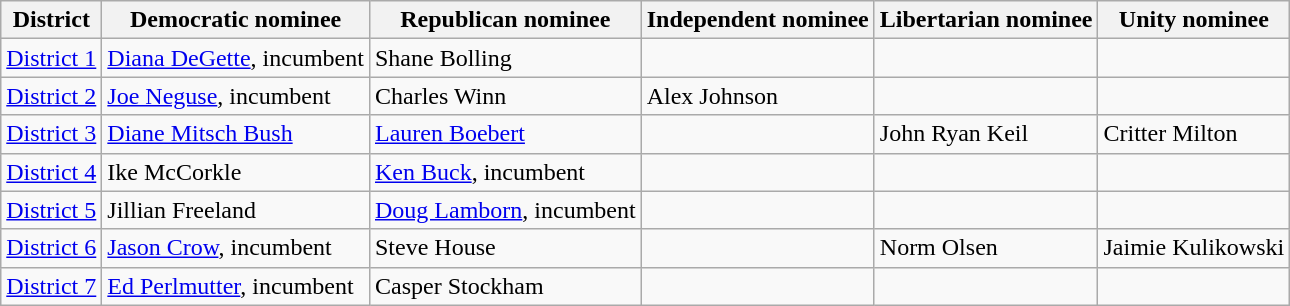<table class="wikitable">
<tr>
<th>District</th>
<th>Democratic nominee</th>
<th>Republican nominee</th>
<th>Independent nominee</th>
<th>Libertarian nominee</th>
<th>Unity nominee</th>
</tr>
<tr>
<td><a href='#'>District 1</a></td>
<td><a href='#'>Diana DeGette</a>, incumbent</td>
<td>Shane Bolling</td>
<td></td>
<td></td>
<td></td>
</tr>
<tr>
<td><a href='#'>District 2</a></td>
<td><a href='#'>Joe Neguse</a>, incumbent</td>
<td>Charles Winn</td>
<td>Alex Johnson</td>
<td></td>
<td></td>
</tr>
<tr>
<td><a href='#'>District 3</a></td>
<td><a href='#'>Diane Mitsch Bush</a></td>
<td><a href='#'>Lauren Boebert</a></td>
<td></td>
<td>John Ryan Keil</td>
<td>Critter Milton</td>
</tr>
<tr>
<td><a href='#'>District 4</a></td>
<td>Ike McCorkle</td>
<td><a href='#'>Ken Buck</a>, incumbent</td>
<td></td>
<td></td>
<td></td>
</tr>
<tr>
<td><a href='#'>District 5</a></td>
<td>Jillian Freeland</td>
<td><a href='#'>Doug Lamborn</a>, incumbent</td>
<td></td>
<td></td>
<td></td>
</tr>
<tr>
<td><a href='#'>District 6</a></td>
<td><a href='#'>Jason Crow</a>, incumbent</td>
<td>Steve House</td>
<td></td>
<td>Norm Olsen</td>
<td>Jaimie Kulikowski</td>
</tr>
<tr>
<td><a href='#'>District 7</a></td>
<td><a href='#'>Ed Perlmutter</a>, incumbent</td>
<td>Casper Stockham</td>
<td></td>
<td></td>
<td></td>
</tr>
</table>
